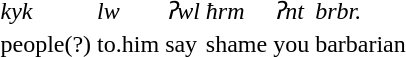<table>
<tr>
<td><em>kyk</em></td>
<td><em>lw</em></td>
<td><em>ʔwl</em></td>
<td><em>ħrm</em></td>
<td><em>ʔnt</em></td>
<td><em>brbr.</em></td>
</tr>
<tr>
<td>people(?)</td>
<td>to.him</td>
<td>say</td>
<td>shame</td>
<td>you</td>
<td>barbarian</td>
</tr>
</table>
